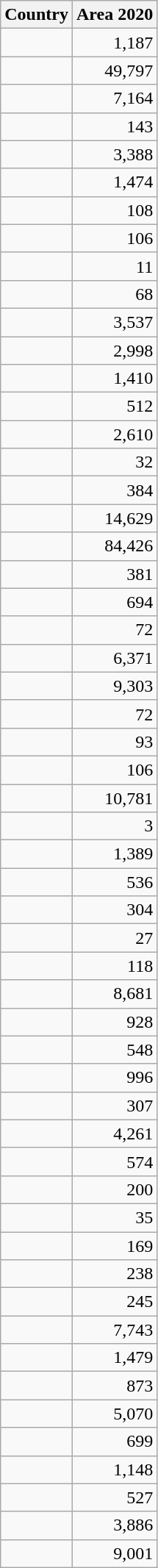<table class="wikitable sortable">
<tr>
<th>Country</th>
<th>Area 2020</th>
</tr>
<tr>
<td></td>
<td style="text-align: right;">1,187</td>
</tr>
<tr>
<td></td>
<td style="text-align: right;">49,797</td>
</tr>
<tr>
<td></td>
<td style="text-align: right;">7,164</td>
</tr>
<tr>
<td></td>
<td style="text-align: right;">143</td>
</tr>
<tr>
<td></td>
<td style="text-align: right;">3,388</td>
</tr>
<tr>
<td></td>
<td style="text-align: right;">1,474</td>
</tr>
<tr>
<td></td>
<td style="text-align: right;">108</td>
</tr>
<tr>
<td></td>
<td style="text-align: right;">106</td>
</tr>
<tr>
<td></td>
<td style="text-align: right;">11</td>
</tr>
<tr>
<td></td>
<td style="text-align: right;">68</td>
</tr>
<tr>
<td></td>
<td style="text-align: right;">3,537</td>
</tr>
<tr>
<td></td>
<td style="text-align: right;">2,998</td>
</tr>
<tr>
<td></td>
<td style="text-align: right;">1,410</td>
</tr>
<tr>
<td></td>
<td style="text-align: right;">512</td>
</tr>
<tr>
<td></td>
<td style="text-align: right;">2,610</td>
</tr>
<tr>
<td></td>
<td style="text-align: right;">32</td>
</tr>
<tr>
<td></td>
<td style="text-align: right;">384</td>
</tr>
<tr>
<td></td>
<td style="text-align: right;">14,629</td>
</tr>
<tr>
<td></td>
<td style="text-align: right;">84,426</td>
</tr>
<tr>
<td></td>
<td style="text-align: right;">381</td>
</tr>
<tr>
<td></td>
<td style="text-align: right;">694</td>
</tr>
<tr>
<td></td>
<td style="text-align: right;">72</td>
</tr>
<tr>
<td></td>
<td style="text-align: right;">6,371</td>
</tr>
<tr>
<td></td>
<td style="text-align: right;">9,303</td>
</tr>
<tr>
<td></td>
<td style="text-align: right;">72</td>
</tr>
<tr>
<td></td>
<td style="text-align: right;">93</td>
</tr>
<tr>
<td></td>
<td style="text-align: right;">106</td>
</tr>
<tr>
<td></td>
<td style="text-align: right;">10,781</td>
</tr>
<tr>
<td></td>
<td style="text-align: right;">3</td>
</tr>
<tr>
<td></td>
<td style="text-align: right;">1,389</td>
</tr>
<tr>
<td></td>
<td style="text-align: right;">536</td>
</tr>
<tr>
<td></td>
<td style="text-align: right;">304</td>
</tr>
<tr>
<td></td>
<td style="text-align: right;">27</td>
</tr>
<tr>
<td></td>
<td style="text-align: right;">118</td>
</tr>
<tr>
<td></td>
<td style="text-align: right;">8,681</td>
</tr>
<tr>
<td></td>
<td style="text-align: right;">928</td>
</tr>
<tr>
<td></td>
<td style="text-align: right;">548</td>
</tr>
<tr>
<td></td>
<td style="text-align: right;">996</td>
</tr>
<tr>
<td></td>
<td style="text-align: right;">307</td>
</tr>
<tr>
<td></td>
<td style="text-align: right;">4,261</td>
</tr>
<tr>
<td></td>
<td style="text-align: right;">574</td>
</tr>
<tr>
<td></td>
<td style="text-align: right;">200</td>
</tr>
<tr>
<td></td>
<td style="text-align: right;">35</td>
</tr>
<tr>
<td></td>
<td style="text-align: right;">169</td>
</tr>
<tr>
<td></td>
<td style="text-align: right;">238</td>
</tr>
<tr>
<td></td>
<td style="text-align: right;">245</td>
</tr>
<tr>
<td></td>
<td style="text-align: right;">7,743</td>
</tr>
<tr>
<td></td>
<td style="text-align: right;">1,479</td>
</tr>
<tr>
<td></td>
<td style="text-align: right;">873</td>
</tr>
<tr>
<td></td>
<td style="text-align: right;">5,070</td>
</tr>
<tr>
<td></td>
<td style="text-align: right;">699</td>
</tr>
<tr>
<td></td>
<td style="text-align: right;">1,148</td>
</tr>
<tr>
<td></td>
<td style="text-align: right;">527</td>
</tr>
<tr>
<td></td>
<td style="text-align: right;">3,886</td>
</tr>
<tr>
<td></td>
<td style="text-align: right;">9,001</td>
</tr>
</table>
